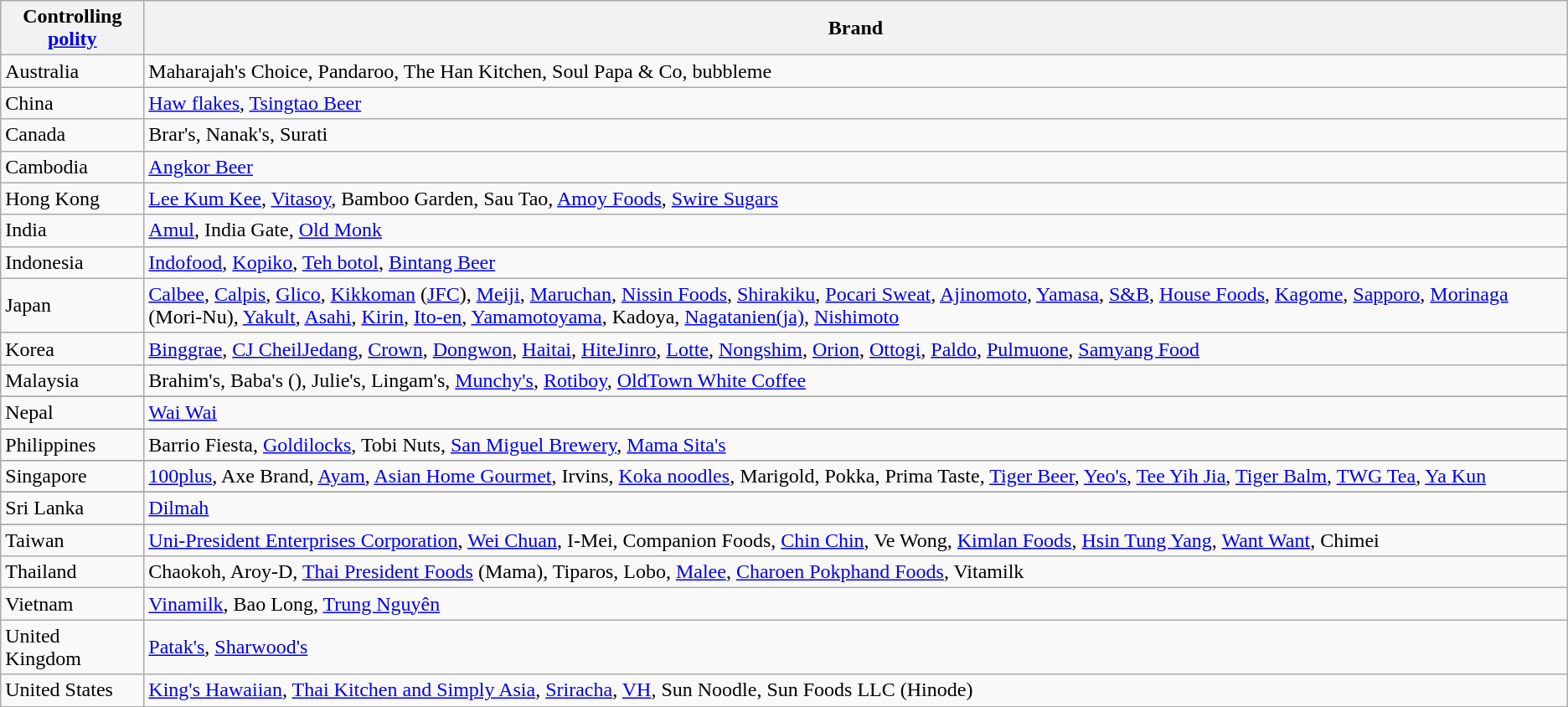<table class="wikitable">
<tr>
<th>Controlling <a href='#'>polity</a></th>
<th>Brand</th>
</tr>
<tr>
<td>Australia</td>
<td>Maharajah's Choice, Pandaroo, The Han Kitchen, Soul Papa & Co, bubbleme</td>
</tr>
<tr>
<td>China</td>
<td><a href='#'>Haw flakes</a>, <a href='#'>Tsingtao Beer</a></td>
</tr>
<tr>
<td>Canada</td>
<td>Brar's, Nanak's, Surati</td>
</tr>
<tr>
<td>Cambodia</td>
<td><a href='#'>Angkor Beer</a></td>
</tr>
<tr>
<td>Hong Kong</td>
<td><a href='#'>Lee Kum Kee</a>, <a href='#'>Vitasoy</a>, Bamboo Garden, Sau Tao, <a href='#'>Amoy Foods</a>, <a href='#'>Swire Sugars</a></td>
</tr>
<tr>
<td>India</td>
<td><a href='#'>Amul</a>, India Gate, <a href='#'>Old Monk</a></td>
</tr>
<tr>
<td>Indonesia</td>
<td><a href='#'>Indofood</a>, <a href='#'>Kopiko</a>, <a href='#'>Teh botol</a>, <a href='#'>Bintang Beer</a></td>
</tr>
<tr>
<td>Japan</td>
<td><a href='#'>Calbee</a>, <a href='#'>Calpis</a>, <a href='#'>Glico</a>, <a href='#'>Kikkoman</a> (<a href='#'>JFC</a>), <a href='#'>Meiji</a>, <a href='#'>Maruchan</a>, <a href='#'>Nissin Foods</a>, <a href='#'>Shirakiku</a>, <a href='#'>Pocari Sweat</a>, <a href='#'>Ajinomoto</a>, <a href='#'>Yamasa</a>, <a href='#'>S&B</a>, <a href='#'>House Foods</a>, <a href='#'>Kagome</a>, <a href='#'>Sapporo</a>, <a href='#'>Morinaga</a> (Mori-Nu), <a href='#'>Yakult</a>, <a href='#'>Asahi</a>, <a href='#'>Kirin</a>, <a href='#'>Ito-en</a>, <a href='#'>Yamamotoyama</a>, Kadoya, <a href='#'>Nagatanien(ja)</a>, <a href='#'>Nishimoto</a></td>
</tr>
<tr>
<td>Korea</td>
<td><a href='#'>Binggrae</a>, <a href='#'>CJ CheilJedang</a>, <a href='#'>Crown</a>, <a href='#'>Dongwon</a>, <a href='#'>Haitai</a>, <a href='#'>HiteJinro</a>, <a href='#'>Lotte</a>, <a href='#'>Nongshim</a>, <a href='#'>Orion</a>, <a href='#'>Ottogi</a>, <a href='#'>Paldo</a>, <a href='#'>Pulmuone</a>, <a href='#'>Samyang Food</a></td>
</tr>
<tr>
<td>Malaysia</td>
<td>Brahim's, Baba's (), Julie's, Lingam's, <a href='#'>Munchy's</a>, <a href='#'>Rotiboy</a>, <a href='#'>OldTown White Coffee</a></td>
</tr>
<tr>
</tr>
<tr>
<td>Nepal</td>
<td><a href='#'>Wai Wai</a></td>
</tr>
<tr>
</tr>
<tr>
<td>Philippines</td>
<td>Barrio Fiesta, <a href='#'>Goldilocks</a>, Tobi Nuts, <a href='#'>San Miguel Brewery</a>, <a href='#'>Mama Sita's</a></td>
</tr>
<tr>
</tr>
<tr>
<td>Singapore</td>
<td><a href='#'>100plus</a>, Axe Brand, <a href='#'>Ayam</a>, <a href='#'>Asian Home Gourmet</a>,  Irvins, <a href='#'>Koka noodles</a>, Marigold, Pokka, Prima Taste, <a href='#'>Tiger Beer</a>, <a href='#'>Yeo's</a>, <a href='#'>Tee Yih Jia</a>, <a href='#'>Tiger Balm</a>, <a href='#'>TWG Tea</a>, <a href='#'>Ya Kun</a></td>
</tr>
<tr>
</tr>
<tr>
<td>Sri Lanka</td>
<td><a href='#'>Dilmah</a></td>
</tr>
<tr>
</tr>
<tr>
<td>Taiwan</td>
<td><a href='#'>Uni-President Enterprises Corporation</a>, <a href='#'>Wei Chuan</a>, I-Mei, Companion Foods, <a href='#'>Chin Chin</a>, Ve Wong, <a href='#'>Kimlan Foods</a>, <a href='#'>Hsin Tung Yang</a>, <a href='#'>Want Want</a>, Chimei</td>
</tr>
<tr>
<td>Thailand</td>
<td>Chaokoh, Aroy-D, <a href='#'>Thai President Foods</a> (Mama),  Tiparos, Lobo, <a href='#'>Malee</a>, <a href='#'>Charoen Pokphand Foods</a>, Vitamilk</td>
</tr>
<tr>
<td>Vietnam</td>
<td><a href='#'>Vinamilk</a>, Bao Long, <a href='#'>Trung Nguyên</a></td>
</tr>
<tr>
<td>United Kingdom</td>
<td><a href='#'>Patak's</a>, <a href='#'>Sharwood's</a></td>
</tr>
<tr>
<td>United States</td>
<td><a href='#'>King's Hawaiian</a>, <a href='#'>Thai Kitchen and Simply Asia</a>, <a href='#'>Sriracha</a>, <a href='#'>VH</a>, Sun Noodle, Sun Foods LLC (Hinode)</td>
</tr>
<tr>
</tr>
</table>
